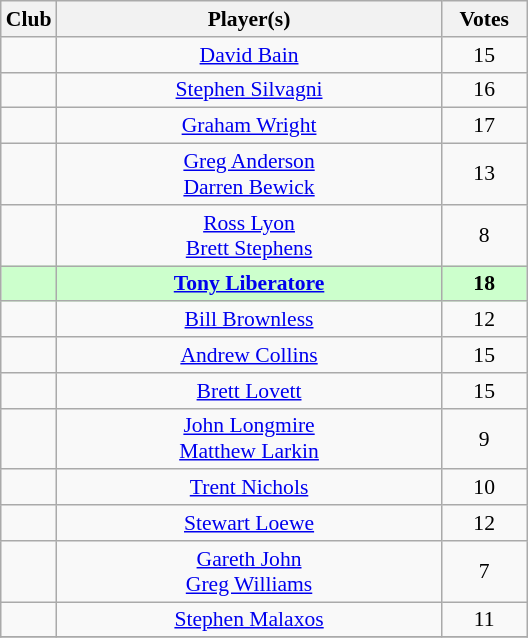<table class="wikitable" style="text-align: center; font-size: 90%;">
<tr>
<th>Club</th>
<th width="250">Player(s)</th>
<th width="50">Votes</th>
</tr>
<tr>
<td></td>
<td><a href='#'>David Bain</a></td>
<td>15</td>
</tr>
<tr>
<td></td>
<td><a href='#'>Stephen Silvagni</a></td>
<td>16</td>
</tr>
<tr>
<td></td>
<td><a href='#'>Graham Wright</a></td>
<td>17</td>
</tr>
<tr>
<td></td>
<td><a href='#'>Greg Anderson</a><br><a href='#'>Darren Bewick</a></td>
<td>13</td>
</tr>
<tr>
<td></td>
<td><a href='#'>Ross Lyon</a> <br><a href='#'>Brett Stephens</a></td>
<td>8</td>
</tr>
<tr style="background: #CCFFCC;">
<td></td>
<td><strong><a href='#'>Tony Liberatore</a></strong></td>
<td><strong>18</strong></td>
</tr>
<tr>
<td></td>
<td><a href='#'>Bill Brownless</a></td>
<td>12</td>
</tr>
<tr>
<td></td>
<td><a href='#'>Andrew Collins</a></td>
<td>15</td>
</tr>
<tr>
<td></td>
<td><a href='#'>Brett Lovett</a></td>
<td>15</td>
</tr>
<tr>
<td></td>
<td><a href='#'>John Longmire</a><br><a href='#'>Matthew Larkin</a></td>
<td>9</td>
</tr>
<tr>
<td></td>
<td><a href='#'>Trent Nichols</a></td>
<td>10</td>
</tr>
<tr>
<td></td>
<td><a href='#'>Stewart Loewe</a></td>
<td>12</td>
</tr>
<tr>
<td></td>
<td><a href='#'>Gareth John</a><br><a href='#'>Greg Williams</a></td>
<td>7</td>
</tr>
<tr>
<td></td>
<td><a href='#'>Stephen Malaxos</a></td>
<td>11</td>
</tr>
<tr>
</tr>
</table>
